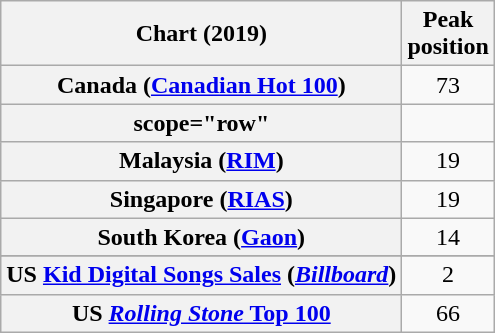<table class="wikitable sortable plainrowheaders" style="text-align:center">
<tr>
<th scope="col">Chart (2019)</th>
<th scope="col">Peak<br>position</th>
</tr>
<tr>
<th scope="row">Canada (<a href='#'>Canadian Hot 100</a>)</th>
<td>73</td>
</tr>
<tr>
<th>scope="row"</th>
</tr>
<tr>
<th scope="row">Malaysia (<a href='#'>RIM</a>)</th>
<td>19</td>
</tr>
<tr>
<th scope="row">Singapore (<a href='#'>RIAS</a>)</th>
<td>19</td>
</tr>
<tr>
<th scope="row">South Korea (<a href='#'>Gaon</a>)</th>
<td>14</td>
</tr>
<tr>
</tr>
<tr>
</tr>
<tr>
<th scope="row">US <a href='#'>Kid Digital Songs Sales</a> (<em><a href='#'>Billboard</a></em>)</th>
<td>2</td>
</tr>
<tr>
<th scope="row">US <a href='#'><em>Rolling Stone</em> Top 100</a></th>
<td>66</td>
</tr>
</table>
